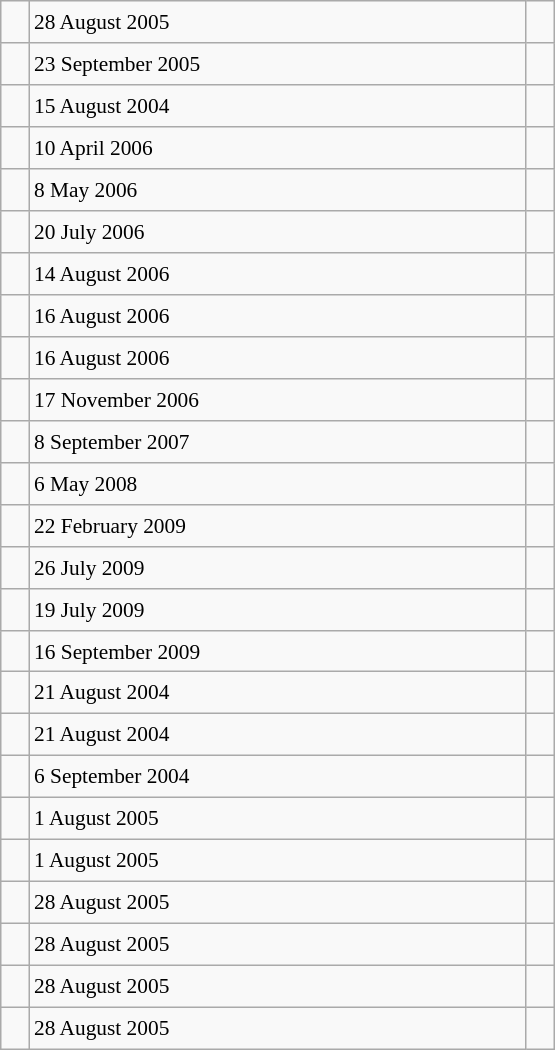<table class="wikitable" style="font-size: 89%; float: left; width: 26em; margin-right: 1em; height: 700px">
<tr>
<td></td>
<td>28 August 2005</td>
<td></td>
</tr>
<tr>
<td></td>
<td>23 September 2005</td>
<td></td>
</tr>
<tr>
<td></td>
<td>15 August 2004</td>
<td></td>
</tr>
<tr>
<td></td>
<td>10 April 2006</td>
<td></td>
</tr>
<tr>
<td></td>
<td>8 May 2006</td>
<td></td>
</tr>
<tr>
<td></td>
<td>20 July 2006</td>
<td></td>
</tr>
<tr>
<td></td>
<td>14 August 2006</td>
<td></td>
</tr>
<tr>
<td></td>
<td>16 August 2006</td>
<td></td>
</tr>
<tr>
<td></td>
<td>16 August 2006</td>
<td></td>
</tr>
<tr>
<td></td>
<td>17 November 2006</td>
<td></td>
</tr>
<tr>
<td></td>
<td>8 September 2007</td>
<td></td>
</tr>
<tr>
<td></td>
<td>6 May 2008</td>
<td></td>
</tr>
<tr>
<td></td>
<td>22 February 2009</td>
<td></td>
</tr>
<tr>
<td></td>
<td>26 July 2009</td>
<td></td>
</tr>
<tr>
<td></td>
<td>19 July 2009</td>
<td></td>
</tr>
<tr>
<td></td>
<td>16 September 2009</td>
<td></td>
</tr>
<tr>
<td></td>
<td>21 August 2004</td>
<td></td>
</tr>
<tr>
<td></td>
<td>21 August 2004</td>
<td></td>
</tr>
<tr>
<td></td>
<td>6 September 2004</td>
<td></td>
</tr>
<tr>
<td></td>
<td>1 August 2005</td>
<td></td>
</tr>
<tr>
<td></td>
<td>1 August 2005</td>
<td></td>
</tr>
<tr>
<td></td>
<td>28 August 2005</td>
<td></td>
</tr>
<tr>
<td></td>
<td>28 August 2005</td>
<td></td>
</tr>
<tr>
<td></td>
<td>28 August 2005</td>
<td></td>
</tr>
<tr>
<td></td>
<td>28 August 2005</td>
<td></td>
</tr>
</table>
